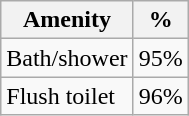<table class="wikitable sortable" style="text-align: right">
<tr>
<th>Amenity</th>
<th>%</th>
</tr>
<tr>
<td style="text-align:left;">Bath/shower</td>
<td>95%</td>
</tr>
<tr>
<td style="text-align:left;">Flush toilet</td>
<td>96%</td>
</tr>
</table>
